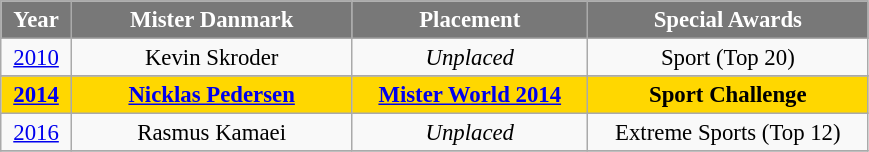<table class="wikitable sortable" style="font-size: 95%; text-align:center">
<tr>
<th width="40" style="background-color:#787878;color:#FFFFFF;">Year</th>
<th width="180" style="background-color:#787878;color:#FFFFFF;">Mister Danmark</th>
<th width="150" style="background-color:#787878;color:#FFFFFF;">Placement</th>
<th width="180" style="background-color:#787878;color:#FFFFFF;">Special Awards</th>
</tr>
<tr>
<td><a href='#'>2010</a></td>
<td>Kevin Skroder</td>
<td><em>Unplaced</em></td>
<td>Sport (Top 20)</td>
</tr>
<tr>
</tr>
<tr style="background-color:gold; font-weight: bold">
<td><a href='#'>2014</a></td>
<td><a href='#'>Nicklas Pedersen</a></td>
<td><a href='#'>Mister World 2014</a></td>
<td>Sport Challenge</td>
</tr>
<tr>
<td><a href='#'>2016</a></td>
<td>Rasmus Kamaei</td>
<td><em>Unplaced</em></td>
<td>Extreme Sports (Top 12)</td>
</tr>
<tr>
</tr>
</table>
